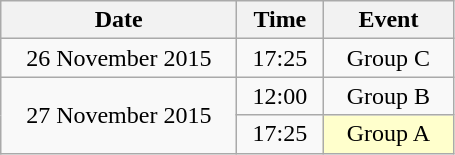<table class = "wikitable" style="text-align:center;">
<tr>
<th width=150>Date</th>
<th width=50>Time</th>
<th width=80>Event</th>
</tr>
<tr>
<td>26 November 2015</td>
<td>17:25</td>
<td>Group C</td>
</tr>
<tr>
<td rowspan=2>27 November 2015</td>
<td>12:00</td>
<td>Group B</td>
</tr>
<tr>
<td>17:25</td>
<td bgcolor=ffffcc>Group A</td>
</tr>
</table>
